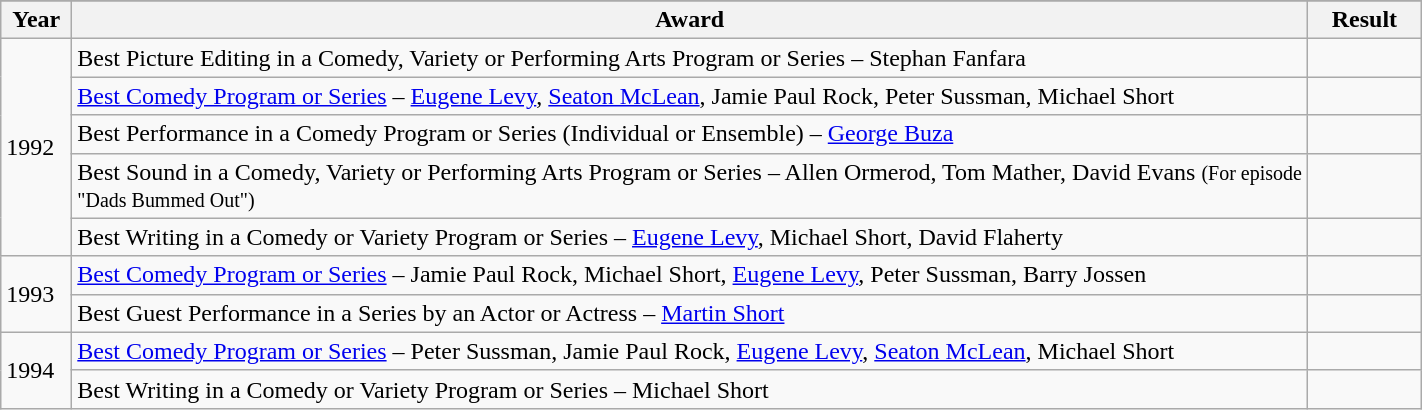<table class="wikitable" style="border:1; width:75%;">
<tr>
</tr>
<tr>
<th scope="col" style="width:5%">Year</th>
<th scope="col">Award</th>
<th scope="col" style="width:8%">Result</th>
</tr>
<tr>
<td rowspan=5>1992</td>
<td>Best Picture Editing in a Comedy, Variety or Performing Arts Program or Series – Stephan Fanfara</td>
<td></td>
</tr>
<tr>
<td><a href='#'>Best Comedy Program or Series</a> – <a href='#'>Eugene Levy</a>, <a href='#'>Seaton McLean</a>, Jamie Paul Rock, Peter Sussman, Michael Short</td>
<td></td>
</tr>
<tr>
<td>Best Performance in a Comedy Program or Series (Individual or Ensemble) – <a href='#'>George Buza</a></td>
<td></td>
</tr>
<tr>
<td>Best Sound in a Comedy, Variety or Performing Arts Program or Series – Allen Ormerod, Tom Mather, David Evans <small>(For episode "Dads Bummed Out")</small></td>
<td></td>
</tr>
<tr>
<td>Best Writing in a Comedy or Variety Program or Series – <a href='#'>Eugene Levy</a>, Michael Short, David Flaherty</td>
<td></td>
</tr>
<tr>
<td rowspan=2>1993</td>
<td><a href='#'>Best Comedy Program or Series</a> – Jamie Paul Rock, Michael Short, <a href='#'>Eugene Levy</a>, Peter Sussman, Barry Jossen</td>
<td></td>
</tr>
<tr>
<td>Best Guest Performance in a Series by an Actor or Actress – <a href='#'>Martin Short</a></td>
<td></td>
</tr>
<tr>
<td rowspan=2>1994</td>
<td><a href='#'>Best Comedy Program or Series</a> – Peter Sussman, Jamie Paul Rock, <a href='#'>Eugene Levy</a>, <a href='#'>Seaton McLean</a>, Michael Short</td>
<td></td>
</tr>
<tr>
<td>Best Writing in a Comedy or Variety Program or Series – Michael Short</td>
<td></td>
</tr>
</table>
